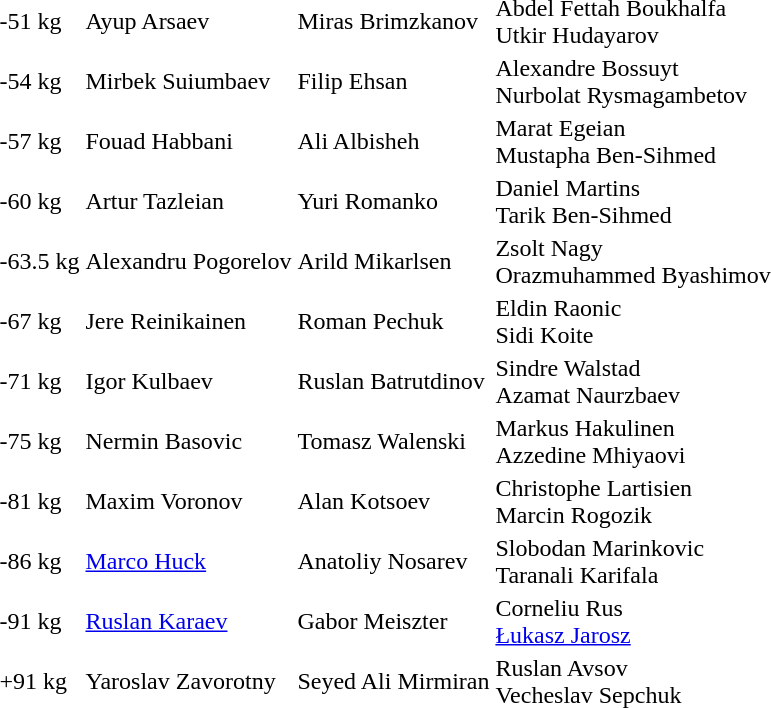<table>
<tr>
<td>-51 kg</td>
<td>Ayup Arsaev </td>
<td>Miras Brimzkanov </td>
<td>Abdel Fettah Boukhalfa <br>Utkir Hudayarov </td>
</tr>
<tr>
<td>-54 kg</td>
<td>Mirbek Suiumbaev </td>
<td>Filip Ehsan </td>
<td>Alexandre Bossuyt <br>Nurbolat Rysmagambetov </td>
</tr>
<tr>
<td>-57 kg</td>
<td>Fouad Habbani </td>
<td>Ali Albisheh </td>
<td>Marat Egeian <br>Mustapha Ben-Sihmed </td>
</tr>
<tr>
<td>-60 kg</td>
<td>Artur Tazleian </td>
<td>Yuri Romanko </td>
<td>Daniel Martins <br>Tarik Ben-Sihmed </td>
</tr>
<tr>
<td>-63.5 kg</td>
<td>Alexandru Pogorelov </td>
<td>Arild Mikarlsen </td>
<td>Zsolt Nagy <br>Orazmuhammed Byashimov </td>
</tr>
<tr>
<td>-67 kg</td>
<td>Jere Reinikainen </td>
<td>Roman Pechuk </td>
<td>Eldin Raonic <br>Sidi Koite </td>
</tr>
<tr>
<td>-71 kg</td>
<td>Igor Kulbaev </td>
<td>Ruslan Batrutdinov </td>
<td>Sindre Walstad <br>Azamat Naurzbaev </td>
</tr>
<tr>
<td>-75 kg</td>
<td>Nermin Basovic </td>
<td>Tomasz Walenski </td>
<td>Markus Hakulinen <br>Azzedine Mhiyaovi </td>
</tr>
<tr>
<td>-81 kg</td>
<td>Maxim Voronov </td>
<td>Alan Kotsoev </td>
<td>Christophe Lartisien <br>Marcin Rogozik </td>
</tr>
<tr>
<td>-86 kg</td>
<td><a href='#'>Marco Huck</a> </td>
<td>Anatoliy Nosarev </td>
<td>Slobodan Marinkovic <br>Taranali Karifala </td>
</tr>
<tr>
<td>-91 kg</td>
<td><a href='#'>Ruslan Karaev</a> </td>
<td>Gabor Meiszter </td>
<td>Corneliu Rus <br><a href='#'>Łukasz Jarosz</a> </td>
</tr>
<tr>
<td>+91 kg</td>
<td>Yaroslav Zavorotny </td>
<td>Seyed Ali Mirmiran </td>
<td>Ruslan Avsov <br>Vecheslav Sepchuk </td>
</tr>
<tr>
</tr>
</table>
